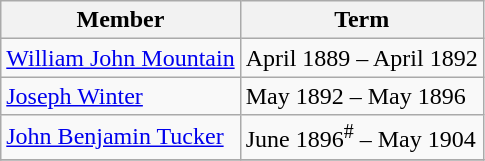<table class="wikitable">
<tr>
<th>Member</th>
<th>Term</th>
</tr>
<tr>
<td><a href='#'>William John Mountain</a></td>
<td>April 1889 – April 1892</td>
</tr>
<tr>
<td><a href='#'>Joseph Winter</a></td>
<td>May 1892 – May 1896</td>
</tr>
<tr>
<td><a href='#'>John Benjamin Tucker</a></td>
<td>June 1896<sup>#</sup> – May 1904</td>
</tr>
<tr>
</tr>
</table>
